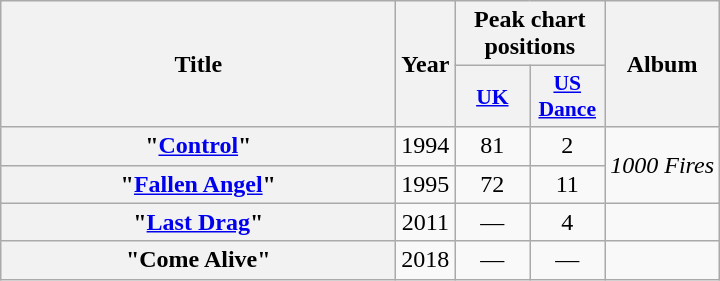<table class="wikitable plainrowheaders" style="text-align:center;">
<tr>
<th scope="col" rowspan="2" style="width:16em;">Title</th>
<th scope="col" rowspan="2">Year</th>
<th scope="col" colspan="2">Peak chart positions</th>
<th scope="col" rowspan="2">Album</th>
</tr>
<tr>
<th scope="col" style="width:3em;font-size:90%;"><a href='#'>UK</a><br></th>
<th scope="col" style="width:3em;font-size:90%;"><a href='#'>US Dance</a><br></th>
</tr>
<tr>
<th scope="row">"<a href='#'>Control</a>"</th>
<td>1994</td>
<td>81</td>
<td>2</td>
<td rowspan="2"><em>1000 Fires</em></td>
</tr>
<tr>
<th scope="row">"<a href='#'>Fallen Angel</a>"</th>
<td>1995</td>
<td>72</td>
<td>11</td>
</tr>
<tr>
<th scope="row">"<a href='#'>Last Drag</a>"</th>
<td>2011</td>
<td>—</td>
<td>4</td>
<td></td>
</tr>
<tr>
<th scope="row">"Come Alive"</th>
<td>2018</td>
<td>—</td>
<td>—</td>
<td></td>
</tr>
</table>
